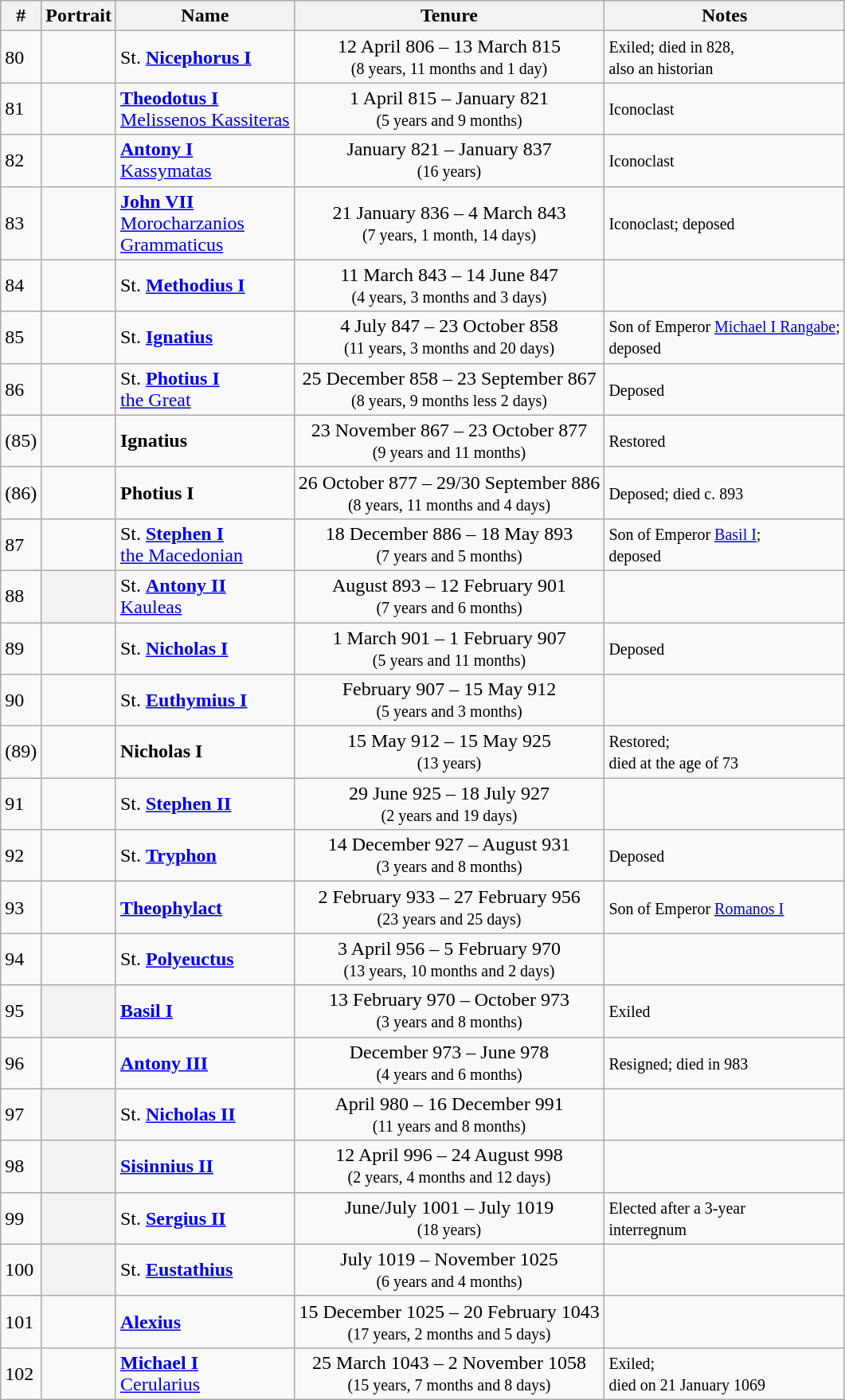<table class="wikitable"f>
<tr>
<th>#</th>
<th>Portrait</th>
<th>Name</th>
<th>Tenure</th>
<th>Notes</th>
</tr>
<tr>
<td>80</td>
<td></td>
<td>St. <a href='#'><strong>Nicephorus I</strong></a></td>
<td style="text-align:center">12 April 806 – 13 March 815<br><small>(8 years, 11 months and 1 day)</small></td>
<td><small>Exiled; died in 828,<br>also an historian</small></td>
</tr>
<tr>
<td>81</td>
<td></td>
<td><a href='#'><strong>Theodotus I</strong></a><br><a href='#'>Melissenos Kassiteras</a></td>
<td style="text-align:center">1 April 815 –  January 821<br><small>(5 years and 9 months)</small></td>
<td><small>Iconoclast</small></td>
</tr>
<tr>
<td>82</td>
<td></td>
<td><a href='#'><strong>Antony I</strong><br>Kassymatas</a></td>
<td style="text-align:center"> January 821 – January 837<br><small>(16 years)</small></td>
<td><small>Iconoclast</small></td>
</tr>
<tr>
<td>83</td>
<td></td>
<td><a href='#'><strong>John VII</strong><br>Morocharzanios<br>Grammaticus</a></td>
<td style="text-align:center">21 January 836 – 4 March 843<br><small>(7 years, 1 month, 14 days)</small></td>
<td><small>Iconoclast; deposed</small></td>
</tr>
<tr>
<td>84</td>
<td></td>
<td>St. <a href='#'><strong>Methodius I</strong></a></td>
<td style="text-align:center">11 March 843 – 14 June 847<br><small>(4 years, 3 months and 3 days)</small></td>
<td></td>
</tr>
<tr>
<td>85</td>
<td></td>
<td>St. <a href='#'><strong>Ignatius</strong></a></td>
<td style="text-align:center">4 July 847 – 23 October 858<br><small>(11 years, 3 months and 20 days)</small></td>
<td><small>Son of Emperor <a href='#'>Michael I Rangabe</a>;<br>deposed</small></td>
</tr>
<tr>
<td>86</td>
<td></td>
<td>St. <a href='#'><strong>Photius I</strong><br>the Great</a></td>
<td style="text-align:center">25 December 858 – 23 September 867<br><small>(8 years, 9 months less 2 days)</small></td>
<td><small>Deposed</small></td>
</tr>
<tr>
<td>(85)</td>
<td></td>
<td><strong>Ignatius</strong></td>
<td style="text-align:center">23 November 867 – 23 October 877<br><small>(9 years and 11 months)</small></td>
<td><small>Restored</small></td>
</tr>
<tr>
<td>(86)</td>
<td></td>
<td><strong>Photius I</strong></td>
<td style="text-align:center">26 October 877 – 29/30 September 886<br><small>(8 years, 11 months and 4 days)</small></td>
<td><small>Deposed; died c. 893</small></td>
</tr>
<tr>
<td>87</td>
<td></td>
<td>St. <a href='#'><strong>Stephen I</strong><br>the Macedonian</a></td>
<td style="text-align:center">18 December 886 – 18 May 893<br><small>(7 years and 5 months)</small></td>
<td><small>Son of Emperor <a href='#'>Basil I</a>;<br>deposed</small></td>
</tr>
<tr>
<td>88</td>
<th></th>
<td>St. <a href='#'><strong>Antony II</strong><br>Kauleas</a></td>
<td style="text-align:center">August 893 – 12 February 901<br><small>(7 years and 6 months)</small></td>
<td></td>
</tr>
<tr>
<td>89</td>
<td></td>
<td>St. <a href='#'><strong>Nicholas I</strong></a></td>
<td style="text-align:center">1 March 901 – 1 February 907<br><small>(5 years and 11 months)</small></td>
<td><small>Deposed</small></td>
</tr>
<tr>
<td>90</td>
<td></td>
<td>St. <a href='#'><strong>Euthymius I</strong></a></td>
<td style="text-align:center">February 907 – 15 May 912<br><small>(5 years and 3 months)</small></td>
<td></td>
</tr>
<tr>
<td>(89)</td>
<td></td>
<td><strong>Nicholas I</strong></td>
<td style="text-align:center">15 May 912 – 15 May 925<br><small>(13 years)</small></td>
<td><small>Restored;<br>died at the age of 73</small></td>
</tr>
<tr>
<td>91</td>
<td></td>
<td>St. <a href='#'><strong>Stephen II</strong></a></td>
<td style="text-align:center">29 June 925 – 18 July 927<br><small>(2 years and 19 days)</small></td>
<td></td>
</tr>
<tr>
<td>92</td>
<td></td>
<td>St. <a href='#'><strong>Tryphon</strong></a></td>
<td style="text-align:center">14 December 927 – August 931<br><small>(3 years and 8 months)</small></td>
<td><small>Deposed</small></td>
</tr>
<tr>
<td>93</td>
<td></td>
<td><a href='#'><strong>Theophylact</strong></a></td>
<td style="text-align:center">2 February 933 – 27 February 956<br><small>(23 years and 25 days)</small></td>
<td><small>Son of Emperor <a href='#'>Romanos I</a></small></td>
</tr>
<tr>
<td>94</td>
<td></td>
<td>St. <a href='#'><strong>Polyeuctus</strong></a></td>
<td style="text-align:center">3 April 956 – 5 February 970<br><small>(13 years, 10 months and 2 days)</small></td>
<td></td>
</tr>
<tr>
<td>95</td>
<th></th>
<td><a href='#'><strong>Basil I</strong></a></td>
<td style="text-align:center">13 February 970 –  October 973<br><small>(3 years and 8 months)</small></td>
<td><small>Exiled</small></td>
</tr>
<tr>
<td>96</td>
<td></td>
<td><a href='#'><strong>Antony III</strong></a></td>
<td style="text-align:center">December 973 – June 978<br><small>(4 years and 6 months)</small></td>
<td><small>Resigned; died in 983</small></td>
</tr>
<tr>
<td>97</td>
<th></th>
<td>St. <a href='#'><strong>Nicholas II</strong></a></td>
<td style="text-align:center">April 980 – 16 December 991<br><small>(11 years and 8 months)</small></td>
<td></td>
</tr>
<tr>
<td>98</td>
<th></th>
<td><a href='#'><strong>Sisinnius II</strong></a></td>
<td style="text-align:center">12 April 996 – 24 August 998<br><small>(2 years, 4 months and 12 days)</small></td>
<td></td>
</tr>
<tr>
<td>99</td>
<th></th>
<td>St. <a href='#'><strong>Sergius II</strong></a></td>
<td style="text-align:center">June/July 1001 – July 1019<br><small>(18 years)</small></td>
<td><small>Elected after a 3-year<br>interregnum</small></td>
</tr>
<tr>
<td>100</td>
<th></th>
<td>St. <a href='#'><strong>Eustathius</strong></a></td>
<td style="text-align:center">July 1019 – November 1025<br><small>(6 years and 4 months)</small></td>
<td></td>
</tr>
<tr>
<td>101</td>
<td></td>
<td><a href='#'><strong>Alexius</strong></a></td>
<td style="text-align:center">15 December 1025 – 20 February 1043<br><small>(17 years, 2 months and 5 days)</small></td>
<td></td>
</tr>
<tr>
<td>102</td>
<td></td>
<td><a href='#'><strong>Michael I</strong><br>Cerularius</a></td>
<td style="text-align:center">25 March 1043 – 2 November 1058<br><small>(15 years, 7 months and 8 days)</small></td>
<td><small>Exiled;<br>died on 21 January 1069</small></td>
</tr>
</table>
